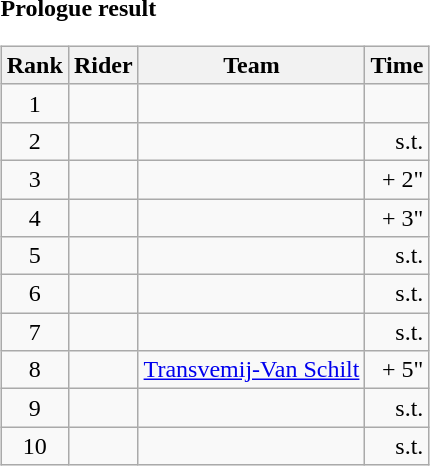<table>
<tr>
<td><strong>Prologue result</strong><br><table class="wikitable">
<tr>
<th scope="col">Rank</th>
<th scope="col">Rider</th>
<th scope="col">Team</th>
<th scope="col">Time</th>
</tr>
<tr>
<td style="text-align:center;">1</td>
<td></td>
<td></td>
<td style="text-align:right;"></td>
</tr>
<tr>
<td style="text-align:center;">2</td>
<td></td>
<td></td>
<td style="text-align:right;">s.t.</td>
</tr>
<tr>
<td style="text-align:center;">3</td>
<td></td>
<td></td>
<td style="text-align:right;">+ 2"</td>
</tr>
<tr>
<td style="text-align:center;">4</td>
<td></td>
<td></td>
<td style="text-align:right;">+ 3"</td>
</tr>
<tr>
<td style="text-align:center;">5</td>
<td></td>
<td></td>
<td style="text-align:right;">s.t.</td>
</tr>
<tr>
<td style="text-align:center;">6</td>
<td></td>
<td></td>
<td style="text-align:right;">s.t.</td>
</tr>
<tr>
<td style="text-align:center;">7</td>
<td></td>
<td></td>
<td style="text-align:right;">s.t.</td>
</tr>
<tr>
<td style="text-align:center;">8</td>
<td></td>
<td><a href='#'>Transvemij-Van Schilt</a></td>
<td style="text-align:right;">+ 5"</td>
</tr>
<tr>
<td style="text-align:center;">9</td>
<td></td>
<td></td>
<td style="text-align:right;">s.t.</td>
</tr>
<tr>
<td style="text-align:center;">10</td>
<td></td>
<td></td>
<td style="text-align:right;">s.t.</td>
</tr>
</table>
</td>
</tr>
</table>
